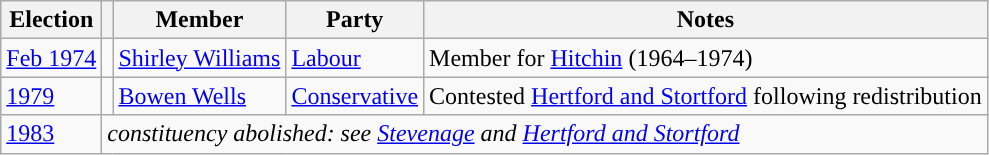<table class="wikitable">
<tr>
<th>Election</th>
<th></th>
<th>Member</th>
<th>Party</th>
<th>Notes</th>
</tr>
<tr>
<td><a href='#'>Feb 1974</a></td>
<td style="color:inherit;background-color: "></td>
<td><a href='#'>Shirley Williams</a></td>
<td><a href='#'>Labour</a></td>
<td>Member for <a href='#'>Hitchin</a> (1964–1974)</td>
</tr>
<tr>
<td><a href='#'>1979</a></td>
<td style="color:inherit;background-color: "></td>
<td><a href='#'>Bowen Wells</a></td>
<td><a href='#'>Conservative</a></td>
<td>Contested <a href='#'>Hertford and Stortford</a> following redistribution</td>
</tr>
<tr>
<td><a href='#'>1983</a></td>
<td colspan=4><em>constituency abolished: see <a href='#'>Stevenage</a> and <a href='#'>Hertford and Stortford</a></em></td>
</tr>
</table>
